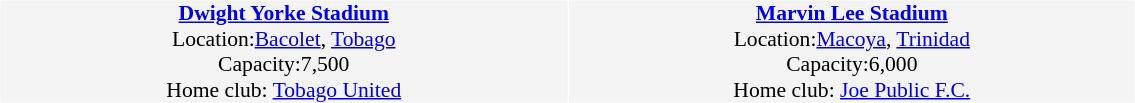<table border=0 cellspacing=1 cellpadding=0 style="font-size: 90%;" width=60%>
<tr>
<td width=50%></td>
<td width=50%></td>
</tr>
<tr align="center">
<td></td>
<td></td>
</tr>
<tr align="center" valign="top" bgcolor="#f4f4f4" style="border:1px solid #aaa;">
<td><strong><a href='#'>Dwight Yorke Stadium</a></strong><br>Location:<a href='#'>Bacolet</a>, <a href='#'>Tobago</a> <br>Capacity:7,500 <br>Home club: <a href='#'>Tobago United</a></td>
<td><strong><a href='#'>Marvin Lee Stadium</a></strong><br>Location:<a href='#'>Macoya</a>, <a href='#'>Trinidad</a> <br>Capacity:6,000 <br>Home club: <a href='#'>Joe Public F.C.</a></td>
</tr>
<tr>
</tr>
</table>
